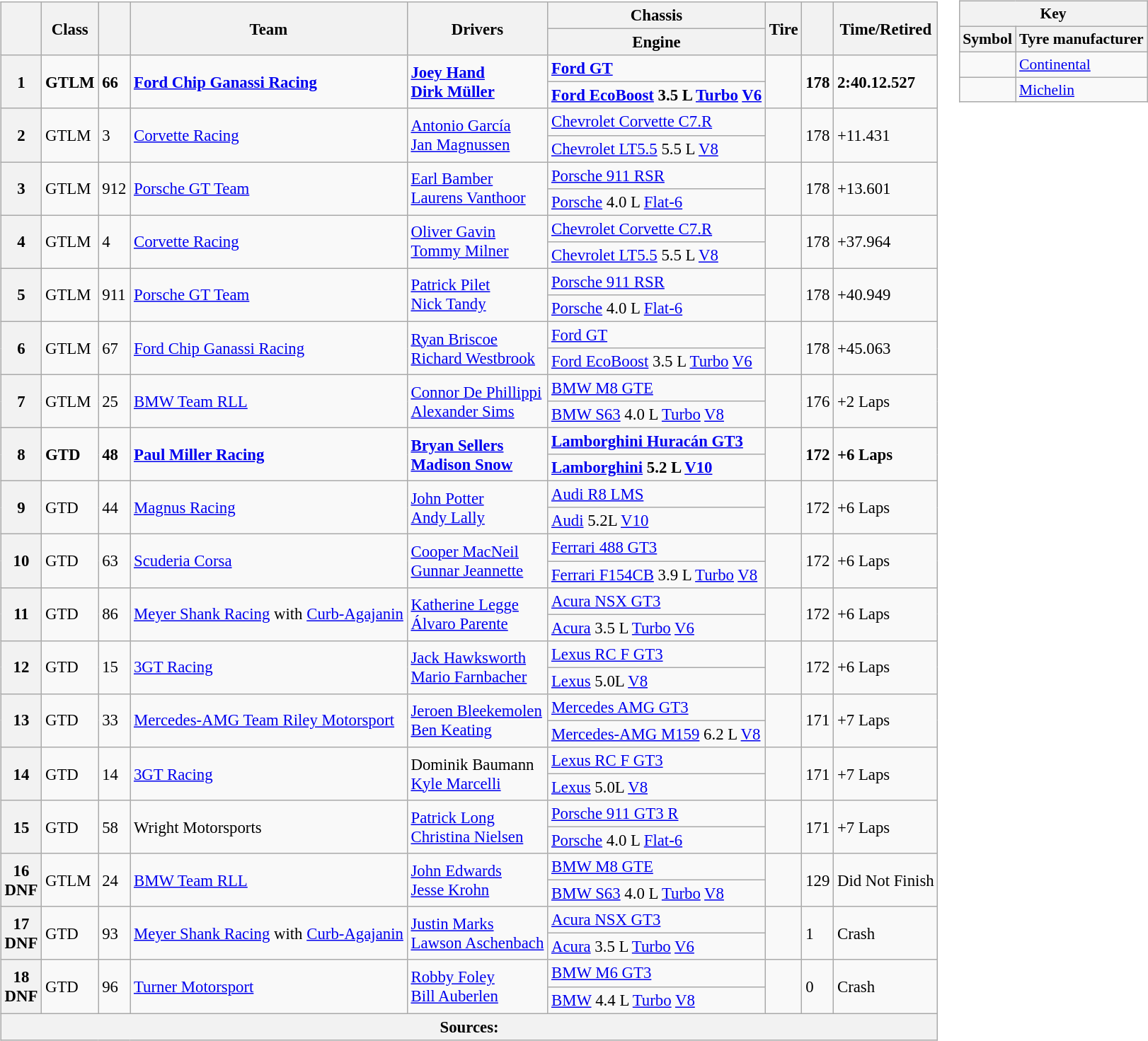<table>
<tr valign="top">
<td><br><table class="wikitable" style="font-size: 95%;">
<tr>
<th rowspan=2></th>
<th rowspan=2>Class</th>
<th rowspan=2 class="unsortable"></th>
<th rowspan=2 class="unsortable">Team</th>
<th rowspan=2 class="unsortable">Drivers</th>
<th scope="col" class="unsortable">Chassis</th>
<th rowspan=2>Tire</th>
<th rowspan=2 class="unsortable"></th>
<th rowspan=2 class="unsortable">Time/Retired</th>
</tr>
<tr>
<th>Engine</th>
</tr>
<tr style="font-weight:bold">
<th rowspan="2">1</th>
<td rowspan="2">GTLM</td>
<td rowspan="2">66</td>
<td rowspan="2"> <a href='#'>Ford Chip Ganassi Racing</a></td>
<td rowspan="2"> <a href='#'>Joey Hand</a><br> <a href='#'>Dirk Müller</a></td>
<td><a href='#'>Ford GT</a></td>
<td rowspan="2"></td>
<td rowspan="2">178</td>
<td rowspan="2">2:40.12.527</td>
</tr>
<tr>
<td><strong><a href='#'>Ford EcoBoost</a> 3.5 L <a href='#'>Turbo</a> <a href='#'>V6</a></strong></td>
</tr>
<tr>
<th rowspan="2">2</th>
<td rowspan="2">GTLM</td>
<td rowspan="2">3</td>
<td rowspan="2"> <a href='#'>Corvette Racing</a></td>
<td rowspan="2"> <a href='#'>Antonio García</a><br> <a href='#'>Jan Magnussen</a></td>
<td><a href='#'>Chevrolet Corvette C7.R</a></td>
<td rowspan="2"></td>
<td rowspan="2">178</td>
<td rowspan="2">+11.431</td>
</tr>
<tr>
<td><a href='#'>Chevrolet LT5.5</a> 5.5 L <a href='#'>V8</a></td>
</tr>
<tr>
<th rowspan="2">3</th>
<td rowspan="2">GTLM</td>
<td rowspan="2">912</td>
<td rowspan="2"> <a href='#'>Porsche GT Team</a></td>
<td rowspan="2"> <a href='#'>Earl Bamber</a><br> <a href='#'>Laurens Vanthoor</a></td>
<td><a href='#'>Porsche 911 RSR</a></td>
<td rowspan="2"></td>
<td rowspan="2">178</td>
<td rowspan="2">+13.601</td>
</tr>
<tr>
<td><a href='#'>Porsche</a> 4.0 L <a href='#'>Flat-6</a></td>
</tr>
<tr>
<th rowspan="2">4</th>
<td rowspan="2">GTLM</td>
<td rowspan="2">4</td>
<td rowspan="2"> <a href='#'>Corvette Racing</a></td>
<td rowspan="2"> <a href='#'>Oliver Gavin</a><br> <a href='#'>Tommy Milner</a></td>
<td><a href='#'>Chevrolet Corvette C7.R</a></td>
<td rowspan="2"></td>
<td rowspan="2">178</td>
<td rowspan="2">+37.964</td>
</tr>
<tr>
<td><a href='#'>Chevrolet LT5.5</a> 5.5 L <a href='#'>V8</a></td>
</tr>
<tr>
<th rowspan="2">5</th>
<td rowspan="2">GTLM</td>
<td rowspan="2">911</td>
<td rowspan="2"> <a href='#'>Porsche GT Team</a></td>
<td rowspan="2"> <a href='#'>Patrick Pilet</a><br> <a href='#'>Nick Tandy</a></td>
<td><a href='#'>Porsche 911 RSR</a></td>
<td rowspan="2"></td>
<td rowspan="2">178</td>
<td rowspan="2">+40.949</td>
</tr>
<tr>
<td><a href='#'>Porsche</a> 4.0 L <a href='#'>Flat-6</a></td>
</tr>
<tr>
<th rowspan="2">6</th>
<td rowspan="2">GTLM</td>
<td rowspan="2">67</td>
<td rowspan="2"> <a href='#'>Ford Chip Ganassi Racing</a></td>
<td rowspan="2"> <a href='#'>Ryan Briscoe</a><br> <a href='#'>Richard Westbrook</a></td>
<td><a href='#'>Ford GT</a></td>
<td rowspan="2"></td>
<td rowspan="2">178</td>
<td rowspan="2">+45.063</td>
</tr>
<tr>
<td><a href='#'>Ford EcoBoost</a> 3.5 L <a href='#'>Turbo</a> <a href='#'>V6</a></td>
</tr>
<tr>
<th rowspan="2">7</th>
<td rowspan="2">GTLM</td>
<td rowspan="2">25</td>
<td rowspan="2"> <a href='#'>BMW Team RLL</a></td>
<td rowspan="2"> <a href='#'>Connor De Phillippi</a><br> <a href='#'>Alexander Sims</a></td>
<td><a href='#'>BMW M8 GTE</a></td>
<td rowspan="2"></td>
<td rowspan="2">176</td>
<td rowspan="2">+2 Laps</td>
</tr>
<tr>
<td><a href='#'>BMW S63</a> 4.0 L <a href='#'>Turbo</a> <a href='#'>V8</a></td>
</tr>
<tr>
<th rowspan="2">8</th>
<td rowspan="2"><strong>GTD</strong></td>
<td rowspan="2"><strong>48</strong></td>
<td rowspan="2"><strong> <a href='#'>Paul Miller Racing</a></strong></td>
<td rowspan="2"><strong> <a href='#'>Bryan Sellers</a></strong><br><strong> <a href='#'>Madison Snow</a></strong></td>
<td><a href='#'><strong>Lamborghini Huracán GT3</strong></a></td>
<td rowspan="2"></td>
<td rowspan="2"><strong>172</strong></td>
<td rowspan="2"><strong>+6 Laps</strong></td>
</tr>
<tr>
<td><strong><a href='#'>Lamborghini</a> 5.2 L <a href='#'>V10</a></strong></td>
</tr>
<tr>
<th rowspan="2">9</th>
<td rowspan="2">GTD</td>
<td rowspan="2">44</td>
<td rowspan="2"> <a href='#'>Magnus Racing</a></td>
<td rowspan="2"> <a href='#'>John Potter</a><br> <a href='#'>Andy Lally</a></td>
<td><a href='#'>Audi R8 LMS</a></td>
<td rowspan="2"></td>
<td rowspan="2">172</td>
<td rowspan="2">+6 Laps</td>
</tr>
<tr>
<td><a href='#'>Audi</a> 5.2L <a href='#'>V10</a></td>
</tr>
<tr>
<th rowspan="2">10</th>
<td rowspan="2">GTD</td>
<td rowspan="2">63</td>
<td rowspan="2"> <a href='#'>Scuderia Corsa</a></td>
<td rowspan="2"> <a href='#'>Cooper MacNeil</a><br> <a href='#'>Gunnar Jeannette</a></td>
<td><a href='#'>Ferrari 488 GT3</a></td>
<td rowspan="2"></td>
<td rowspan="2">172</td>
<td rowspan="2">+6 Laps</td>
</tr>
<tr>
<td><a href='#'>Ferrari F154CB</a> 3.9 L <a href='#'>Turbo</a> <a href='#'>V8</a></td>
</tr>
<tr>
<th rowspan="2">11</th>
<td rowspan="2">GTD</td>
<td rowspan="2">86</td>
<td rowspan="2"> <a href='#'>Meyer Shank Racing</a> with <a href='#'>Curb-Agajanin</a></td>
<td rowspan="2"> <a href='#'>Katherine Legge</a><br> <a href='#'>Álvaro Parente</a></td>
<td><a href='#'>Acura NSX GT3</a></td>
<td rowspan="2"></td>
<td rowspan="2">172</td>
<td rowspan="2">+6 Laps</td>
</tr>
<tr>
<td><a href='#'>Acura</a> 3.5 L <a href='#'>Turbo</a> <a href='#'>V6</a></td>
</tr>
<tr>
<th rowspan="2">12</th>
<td rowspan="2">GTD</td>
<td rowspan="2">15</td>
<td rowspan="2"> <a href='#'>3GT Racing</a></td>
<td rowspan="2"> <a href='#'>Jack Hawksworth</a><br> <a href='#'>Mario Farnbacher</a></td>
<td><a href='#'>Lexus RC F GT3</a></td>
<td rowspan="2"></td>
<td rowspan="2">172</td>
<td rowspan="2">+6 Laps</td>
</tr>
<tr>
<td><a href='#'>Lexus</a> 5.0L <a href='#'>V8</a></td>
</tr>
<tr>
<th rowspan="2">13</th>
<td rowspan="2">GTD</td>
<td rowspan="2">33</td>
<td rowspan="2"> <a href='#'>Mercedes-AMG Team Riley Motorsport</a></td>
<td rowspan="2"> <a href='#'>Jeroen Bleekemolen</a><br> <a href='#'>Ben Keating</a></td>
<td><a href='#'>Mercedes AMG GT3</a></td>
<td rowspan="2"></td>
<td rowspan="2">171</td>
<td rowspan="2">+7 Laps</td>
</tr>
<tr>
<td><a href='#'>Mercedes-AMG M159</a> 6.2 L <a href='#'>V8</a></td>
</tr>
<tr>
<th rowspan="2">14</th>
<td rowspan="2">GTD</td>
<td rowspan="2">14</td>
<td rowspan="2"> <a href='#'>3GT Racing</a></td>
<td rowspan="2"> Dominik Baumann<br> <a href='#'>Kyle Marcelli</a></td>
<td><a href='#'>Lexus RC F GT3</a></td>
<td rowspan="2"></td>
<td rowspan="2">171</td>
<td rowspan="2">+7 Laps</td>
</tr>
<tr>
<td><a href='#'>Lexus</a> 5.0L <a href='#'>V8</a></td>
</tr>
<tr>
<th rowspan="2">15</th>
<td rowspan="2">GTD</td>
<td rowspan="2">58</td>
<td rowspan="2"> Wright Motorsports</td>
<td rowspan="2"> <a href='#'>Patrick Long</a><br> <a href='#'>Christina Nielsen</a></td>
<td><a href='#'>Porsche 911 GT3 R</a></td>
<td rowspan="2"></td>
<td rowspan="2">171</td>
<td rowspan="2">+7 Laps</td>
</tr>
<tr>
<td><a href='#'>Porsche</a> 4.0 L <a href='#'>Flat-6</a></td>
</tr>
<tr>
<th rowspan="2">16<br>DNF</th>
<td rowspan="2">GTLM</td>
<td rowspan="2">24</td>
<td rowspan="2"> <a href='#'>BMW Team RLL</a></td>
<td rowspan="2"> <a href='#'>John Edwards</a><br> <a href='#'>Jesse Krohn</a></td>
<td><a href='#'>BMW M8 GTE</a></td>
<td rowspan="2"></td>
<td rowspan="2">129</td>
<td rowspan="2">Did Not Finish</td>
</tr>
<tr>
<td><a href='#'>BMW S63</a> 4.0 L <a href='#'>Turbo</a> <a href='#'>V8</a></td>
</tr>
<tr>
<th rowspan="2">17<br>DNF</th>
<td rowspan="2">GTD</td>
<td rowspan="2">93</td>
<td rowspan="2"> <a href='#'>Meyer Shank Racing</a> with <a href='#'>Curb-Agajanin</a></td>
<td rowspan="2"> <a href='#'>Justin Marks</a> <br> <a href='#'>Lawson Aschenbach</a></td>
<td><a href='#'>Acura NSX GT3</a></td>
<td rowspan="2"></td>
<td rowspan="2">1</td>
<td rowspan="2">Crash</td>
</tr>
<tr>
<td><a href='#'>Acura</a> 3.5 L <a href='#'>Turbo</a> <a href='#'>V6</a></td>
</tr>
<tr>
<th rowspan="2">18<br>DNF</th>
<td rowspan="2">GTD</td>
<td rowspan="2">96</td>
<td rowspan="2"> <a href='#'>Turner Motorsport</a></td>
<td rowspan="2"> <a href='#'>Robby Foley</a> <br> <a href='#'>Bill Auberlen</a></td>
<td><a href='#'>BMW M6 GT3</a></td>
<td rowspan="2"></td>
<td rowspan="2">0</td>
<td rowspan="2">Crash</td>
</tr>
<tr>
<td><a href='#'>BMW</a> 4.4 L <a href='#'>Turbo</a> <a href='#'>V8</a></td>
</tr>
<tr>
<th colspan="9" align="center">Sources:</th>
</tr>
</table>
</td>
<td><br><table style="margin-right:0; font-size:90%" class="wikitable">
<tr>
<th scope="col" colspan=2>Key</th>
</tr>
<tr>
<th scope="col">Symbol</th>
<th scope="col">Tyre manufacturer</th>
</tr>
<tr>
<td></td>
<td><a href='#'>Continental</a></td>
</tr>
<tr>
<td></td>
<td><a href='#'>Michelin</a></td>
</tr>
</table>
</td>
</tr>
</table>
